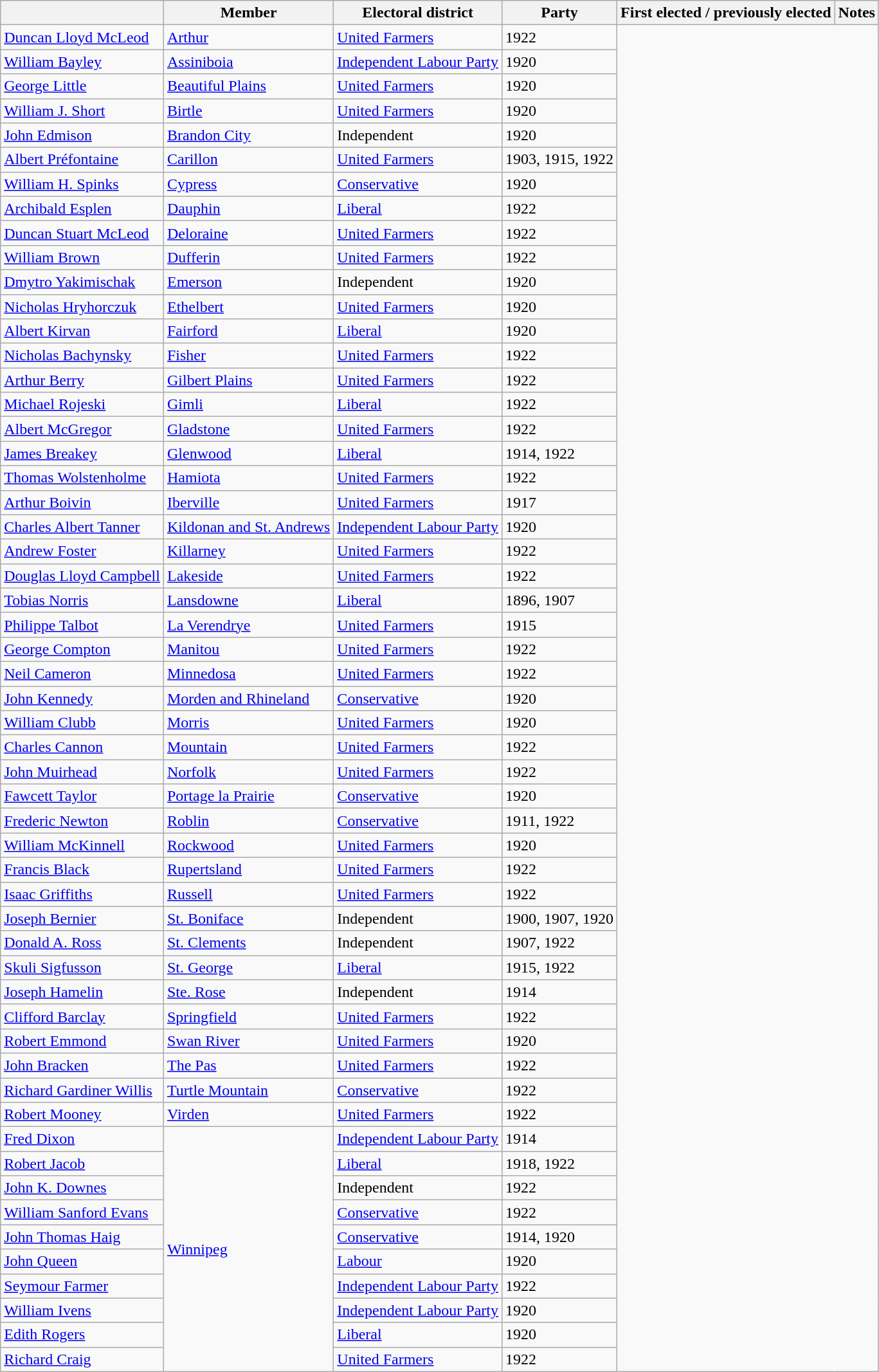<table class="wikitable sortable">
<tr>
<th></th>
<th>Member</th>
<th>Electoral district</th>
<th>Party</th>
<th>First elected / previously elected</th>
<th>Notes</th>
</tr>
<tr>
<td><a href='#'>Duncan Lloyd McLeod</a></td>
<td><a href='#'>Arthur</a></td>
<td><a href='#'>United Farmers</a></td>
<td>1922</td>
</tr>
<tr>
<td><a href='#'>William Bayley</a></td>
<td><a href='#'>Assiniboia</a></td>
<td><a href='#'>Independent Labour Party</a></td>
<td>1920</td>
</tr>
<tr>
<td><a href='#'>George Little</a></td>
<td><a href='#'>Beautiful Plains</a></td>
<td><a href='#'>United Farmers</a></td>
<td>1920</td>
</tr>
<tr>
<td><a href='#'>William J. Short</a></td>
<td><a href='#'>Birtle</a></td>
<td><a href='#'>United Farmers</a></td>
<td>1920</td>
</tr>
<tr>
<td><a href='#'>John Edmison</a></td>
<td><a href='#'>Brandon City</a></td>
<td>Independent</td>
<td>1920</td>
</tr>
<tr>
<td><a href='#'>Albert Préfontaine</a></td>
<td><a href='#'>Carillon</a></td>
<td><a href='#'>United Farmers</a></td>
<td>1903, 1915, 1922</td>
</tr>
<tr>
<td><a href='#'>William H. Spinks</a></td>
<td><a href='#'>Cypress</a></td>
<td><a href='#'>Conservative</a></td>
<td>1920</td>
</tr>
<tr>
<td><a href='#'>Archibald Esplen</a></td>
<td><a href='#'>Dauphin</a></td>
<td><a href='#'>Liberal</a></td>
<td>1922</td>
</tr>
<tr>
<td><a href='#'>Duncan Stuart McLeod</a></td>
<td><a href='#'>Deloraine</a></td>
<td><a href='#'>United Farmers</a></td>
<td>1922</td>
</tr>
<tr>
<td><a href='#'>William Brown</a></td>
<td><a href='#'>Dufferin</a></td>
<td><a href='#'>United Farmers</a></td>
<td>1922</td>
</tr>
<tr>
<td><a href='#'>Dmytro Yakimischak</a></td>
<td><a href='#'>Emerson</a></td>
<td>Independent</td>
<td>1920</td>
</tr>
<tr>
<td><a href='#'>Nicholas Hryhorczuk</a></td>
<td><a href='#'>Ethelbert</a></td>
<td><a href='#'>United Farmers</a></td>
<td>1920</td>
</tr>
<tr>
<td><a href='#'>Albert Kirvan</a></td>
<td><a href='#'>Fairford</a></td>
<td><a href='#'>Liberal</a></td>
<td>1920</td>
</tr>
<tr>
<td><a href='#'>Nicholas Bachynsky</a></td>
<td><a href='#'>Fisher</a></td>
<td><a href='#'>United Farmers</a></td>
<td>1922</td>
</tr>
<tr>
<td><a href='#'>Arthur Berry</a></td>
<td><a href='#'>Gilbert Plains</a></td>
<td><a href='#'>United Farmers</a></td>
<td>1922</td>
</tr>
<tr>
<td><a href='#'>Michael Rojeski</a></td>
<td><a href='#'>Gimli</a></td>
<td><a href='#'>Liberal</a></td>
<td>1922</td>
</tr>
<tr>
<td><a href='#'>Albert McGregor</a></td>
<td><a href='#'>Gladstone</a></td>
<td><a href='#'>United Farmers</a></td>
<td>1922</td>
</tr>
<tr>
<td><a href='#'>James Breakey</a></td>
<td><a href='#'>Glenwood</a></td>
<td><a href='#'>Liberal</a></td>
<td>1914, 1922</td>
</tr>
<tr>
<td><a href='#'>Thomas Wolstenholme</a></td>
<td><a href='#'>Hamiota</a></td>
<td><a href='#'>United Farmers</a></td>
<td>1922</td>
</tr>
<tr>
<td><a href='#'>Arthur Boivin</a></td>
<td><a href='#'>Iberville</a></td>
<td><a href='#'>United Farmers</a></td>
<td>1917</td>
</tr>
<tr>
<td><a href='#'>Charles Albert Tanner</a></td>
<td><a href='#'>Kildonan and St. Andrews</a></td>
<td><a href='#'>Independent Labour Party</a></td>
<td>1920</td>
</tr>
<tr>
<td><a href='#'>Andrew Foster</a></td>
<td><a href='#'>Killarney</a></td>
<td><a href='#'>United Farmers</a></td>
<td>1922</td>
</tr>
<tr>
<td><a href='#'>Douglas Lloyd Campbell</a></td>
<td><a href='#'>Lakeside</a></td>
<td><a href='#'>United Farmers</a></td>
<td>1922</td>
</tr>
<tr>
<td><a href='#'>Tobias Norris</a></td>
<td><a href='#'>Lansdowne</a></td>
<td><a href='#'>Liberal</a></td>
<td>1896, 1907</td>
</tr>
<tr>
<td><a href='#'>Philippe Talbot</a></td>
<td><a href='#'>La Verendrye</a></td>
<td><a href='#'>United Farmers</a></td>
<td>1915</td>
</tr>
<tr>
<td><a href='#'>George Compton</a></td>
<td><a href='#'>Manitou</a></td>
<td><a href='#'>United Farmers</a></td>
<td>1922</td>
</tr>
<tr>
<td><a href='#'>Neil Cameron</a></td>
<td><a href='#'>Minnedosa</a></td>
<td><a href='#'>United Farmers</a></td>
<td>1922</td>
</tr>
<tr>
<td><a href='#'>John Kennedy</a></td>
<td><a href='#'>Morden and Rhineland</a></td>
<td><a href='#'>Conservative</a></td>
<td>1920</td>
</tr>
<tr>
<td><a href='#'>William Clubb</a></td>
<td><a href='#'>Morris</a></td>
<td><a href='#'>United Farmers</a></td>
<td>1920</td>
</tr>
<tr>
<td><a href='#'>Charles Cannon</a></td>
<td><a href='#'>Mountain</a></td>
<td><a href='#'>United Farmers</a></td>
<td>1922</td>
</tr>
<tr>
<td><a href='#'>John Muirhead</a></td>
<td><a href='#'>Norfolk</a></td>
<td><a href='#'>United Farmers</a></td>
<td>1922</td>
</tr>
<tr>
<td><a href='#'>Fawcett Taylor</a></td>
<td><a href='#'>Portage la Prairie</a></td>
<td><a href='#'>Conservative</a></td>
<td>1920</td>
</tr>
<tr>
<td><a href='#'>Frederic Newton</a></td>
<td><a href='#'>Roblin</a></td>
<td><a href='#'>Conservative</a></td>
<td>1911, 1922</td>
</tr>
<tr>
<td><a href='#'>William McKinnell</a></td>
<td><a href='#'>Rockwood</a></td>
<td><a href='#'>United Farmers</a></td>
<td>1920</td>
</tr>
<tr>
<td><a href='#'>Francis Black</a></td>
<td><a href='#'>Rupertsland</a></td>
<td><a href='#'>United Farmers</a></td>
<td>1922</td>
</tr>
<tr>
<td><a href='#'>Isaac Griffiths</a></td>
<td><a href='#'>Russell</a></td>
<td><a href='#'>United Farmers</a></td>
<td>1922</td>
</tr>
<tr>
<td><a href='#'>Joseph Bernier</a></td>
<td><a href='#'>St. Boniface</a></td>
<td>Independent</td>
<td>1900, 1907, 1920</td>
</tr>
<tr>
<td><a href='#'>Donald A. Ross</a></td>
<td><a href='#'>St. Clements</a></td>
<td>Independent</td>
<td>1907, 1922</td>
</tr>
<tr>
<td><a href='#'>Skuli Sigfusson</a></td>
<td><a href='#'>St. George</a></td>
<td><a href='#'>Liberal</a></td>
<td>1915, 1922</td>
</tr>
<tr>
<td><a href='#'>Joseph Hamelin</a></td>
<td><a href='#'>Ste. Rose</a></td>
<td>Independent</td>
<td>1914</td>
</tr>
<tr>
<td><a href='#'>Clifford Barclay</a></td>
<td><a href='#'>Springfield</a></td>
<td><a href='#'>United Farmers</a></td>
<td>1922</td>
</tr>
<tr>
<td><a href='#'>Robert Emmond</a></td>
<td><a href='#'>Swan River</a></td>
<td><a href='#'>United Farmers</a></td>
<td>1920</td>
</tr>
<tr>
<td><a href='#'>John Bracken</a></td>
<td><a href='#'>The Pas</a></td>
<td><a href='#'>United Farmers</a></td>
<td>1922</td>
</tr>
<tr>
<td><a href='#'>Richard Gardiner Willis</a></td>
<td><a href='#'>Turtle Mountain</a></td>
<td><a href='#'>Conservative</a></td>
<td>1922</td>
</tr>
<tr>
<td><a href='#'>Robert Mooney</a></td>
<td><a href='#'>Virden</a></td>
<td><a href='#'>United Farmers</a></td>
<td>1922</td>
</tr>
<tr>
<td><a href='#'>Fred Dixon</a></td>
<td rowspan=10><a href='#'>Winnipeg</a></td>
<td><a href='#'>Independent Labour Party</a></td>
<td>1914</td>
</tr>
<tr>
<td><a href='#'>Robert Jacob</a></td>
<td><a href='#'>Liberal</a></td>
<td>1918, 1922</td>
</tr>
<tr>
<td><a href='#'>John K. Downes</a></td>
<td>Independent</td>
<td>1922</td>
</tr>
<tr>
<td><a href='#'>William Sanford Evans</a></td>
<td><a href='#'>Conservative</a></td>
<td>1922</td>
</tr>
<tr>
<td><a href='#'>John Thomas Haig</a></td>
<td><a href='#'>Conservative</a></td>
<td>1914, 1920</td>
</tr>
<tr>
<td><a href='#'>John Queen</a></td>
<td><a href='#'>Labour</a></td>
<td>1920</td>
</tr>
<tr>
<td><a href='#'>Seymour Farmer</a></td>
<td><a href='#'>Independent Labour Party</a></td>
<td>1922</td>
</tr>
<tr>
<td><a href='#'>William Ivens</a></td>
<td><a href='#'>Independent Labour Party</a></td>
<td>1920</td>
</tr>
<tr>
<td><a href='#'>Edith Rogers</a></td>
<td><a href='#'>Liberal</a></td>
<td>1920</td>
</tr>
<tr>
<td><a href='#'>Richard Craig</a></td>
<td><a href='#'>United Farmers</a></td>
<td>1922</td>
</tr>
</table>
